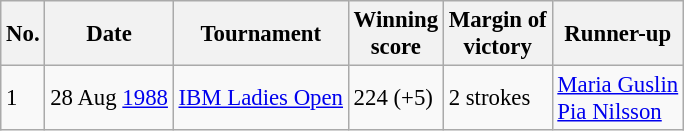<table class="wikitable" style="font-size:95%;">
<tr>
<th>No.</th>
<th>Date</th>
<th>Tournament</th>
<th>Winning<br>score</th>
<th>Margin of<br>victory</th>
<th>Runner-up</th>
</tr>
<tr>
<td>1</td>
<td>28 Aug <a href='#'>1988</a></td>
<td><a href='#'>IBM Ladies Open</a></td>
<td>224 (+5)</td>
<td>2 strokes</td>
<td> <a href='#'>Maria Guslin</a><br> <a href='#'>Pia Nilsson</a></td>
</tr>
</table>
